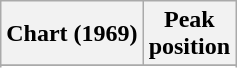<table class="wikitable sortable plainrowheaders" style="text-align:center">
<tr>
<th scope="col">Chart (1969)</th>
<th scope="col">Peak<br>position</th>
</tr>
<tr>
</tr>
<tr>
</tr>
</table>
